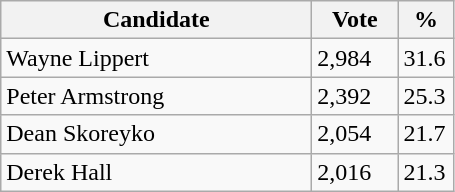<table class="wikitable">
<tr>
<th bgcolor="#DDDDFF" width="200px">Candidate</th>
<th bgcolor="#DDDDFF" width="50px">Vote</th>
<th bgcolor="#DDDDFF" width="30px">%</th>
</tr>
<tr>
<td>Wayne Lippert</td>
<td>2,984</td>
<td>31.6</td>
</tr>
<tr>
<td>Peter Armstrong</td>
<td>2,392</td>
<td>25.3</td>
</tr>
<tr>
<td>Dean Skoreyko</td>
<td>2,054</td>
<td>21.7</td>
</tr>
<tr>
<td>Derek Hall</td>
<td>2,016</td>
<td>21.3</td>
</tr>
</table>
